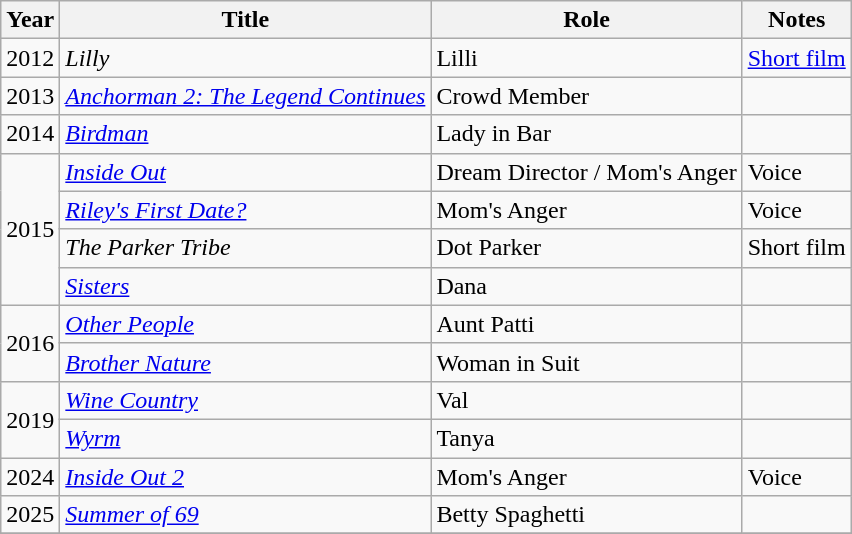<table class="wikitable sortable">
<tr>
<th scope="col">Year</th>
<th scope="col">Title</th>
<th scope="col">Role</th>
<th scope="col" class="unsortable">Notes</th>
</tr>
<tr>
<td>2012</td>
<td><em>Lilly</em></td>
<td>Lilli</td>
<td><a href='#'>Short film</a></td>
</tr>
<tr>
<td>2013</td>
<td><em><a href='#'>Anchorman 2: The Legend Continues</a></em></td>
<td>Crowd Member</td>
<td></td>
</tr>
<tr>
<td>2014</td>
<td><a href='#'><em>Birdman</em></a></td>
<td>Lady in Bar</td>
<td></td>
</tr>
<tr>
<td rowspan="4">2015</td>
<td><a href='#'><em>Inside Out</em></a></td>
<td>Dream Director / Mom's Anger</td>
<td>Voice</td>
</tr>
<tr>
<td><em><a href='#'>Riley's First Date?</a></em></td>
<td>Mom's Anger</td>
<td>Voice</td>
</tr>
<tr>
<td><em>The Parker Tribe</em></td>
<td>Dot Parker</td>
<td>Short film</td>
</tr>
<tr>
<td><a href='#'><em>Sisters</em></a></td>
<td>Dana</td>
<td></td>
</tr>
<tr>
<td rowspan="2">2016</td>
<td><a href='#'><em>Other People</em></a></td>
<td>Aunt Patti</td>
<td></td>
</tr>
<tr>
<td><a href='#'><em>Brother Nature</em></a></td>
<td>Woman in Suit</td>
<td></td>
</tr>
<tr>
<td rowspan="2">2019</td>
<td><a href='#'><em>Wine Country</em></a></td>
<td>Val</td>
<td></td>
</tr>
<tr>
<td><em><a href='#'>Wyrm</a></em></td>
<td>Tanya</td>
<td></td>
</tr>
<tr>
<td>2024</td>
<td><em><a href='#'>Inside Out 2</a></em></td>
<td>Mom's Anger</td>
<td>Voice</td>
</tr>
<tr>
<td>2025</td>
<td><em><a href='#'>Summer of 69</a></em></td>
<td>Betty Spaghetti</td>
<td></td>
</tr>
<tr>
</tr>
</table>
